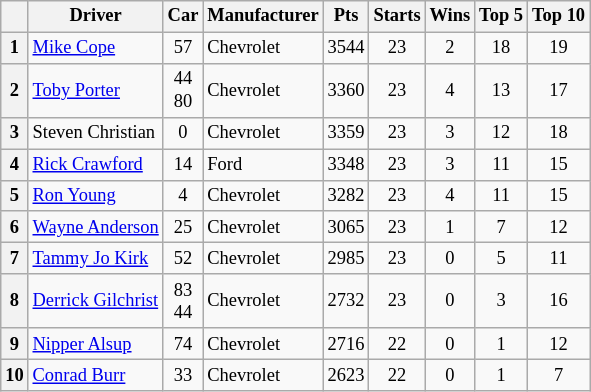<table class="wikitable" style="font-size:77%; text-align:center">
<tr valign="center">
<th valign="middle"></th>
<th valign="middle">Driver</th>
<th valign="middle">Car</th>
<th valign="middle">Manufacturer</th>
<th valign="middle">Pts</th>
<th valign="middle">Starts</th>
<th valign="middle">Wins</th>
<th valign="middle">Top 5</th>
<th valign="middle">Top 10</th>
</tr>
<tr>
<th>1</th>
<td align="left"><a href='#'>Mike Cope</a></td>
<td>57</td>
<td align="left">Chevrolet</td>
<td>3544</td>
<td>23</td>
<td>2</td>
<td>18</td>
<td>19</td>
</tr>
<tr>
<th>2</th>
<td align="left"><a href='#'>Toby Porter</a></td>
<td>44<br>80</td>
<td align="left">Chevrolet</td>
<td>3360</td>
<td>23</td>
<td>4</td>
<td>13</td>
<td>17</td>
</tr>
<tr>
<th>3</th>
<td align="left">Steven Christian</td>
<td>0</td>
<td align="left">Chevrolet</td>
<td>3359</td>
<td>23</td>
<td>3</td>
<td>12</td>
<td>18</td>
</tr>
<tr>
<th>4</th>
<td align="left"><a href='#'>Rick Crawford</a></td>
<td>14</td>
<td align="left">Ford</td>
<td>3348</td>
<td>23</td>
<td>3</td>
<td>11</td>
<td>15</td>
</tr>
<tr>
<th>5</th>
<td align="left"><a href='#'>Ron Young</a></td>
<td>4</td>
<td align="left">Chevrolet</td>
<td>3282</td>
<td>23</td>
<td>4</td>
<td>11</td>
<td>15</td>
</tr>
<tr>
<th>6</th>
<td align="left"><a href='#'>Wayne Anderson</a></td>
<td>25</td>
<td align="left">Chevrolet</td>
<td>3065</td>
<td>23</td>
<td>1</td>
<td>7</td>
<td>12</td>
</tr>
<tr>
<th>7</th>
<td align="left"><a href='#'>Tammy Jo Kirk</a></td>
<td>52</td>
<td align="left">Chevrolet</td>
<td>2985</td>
<td>23</td>
<td>0</td>
<td>5</td>
<td>11</td>
</tr>
<tr>
<th>8</th>
<td align="left"><a href='#'>Derrick Gilchrist</a></td>
<td>83<br>44</td>
<td align="left">Chevrolet</td>
<td>2732</td>
<td>23</td>
<td>0</td>
<td>3</td>
<td>16</td>
</tr>
<tr>
<th>9</th>
<td align="left"><a href='#'>Nipper Alsup</a></td>
<td>74</td>
<td align="left">Chevrolet</td>
<td>2716</td>
<td>22</td>
<td>0</td>
<td>1</td>
<td>12</td>
</tr>
<tr>
<th>10</th>
<td align="left"><a href='#'>Conrad Burr</a></td>
<td>33</td>
<td align="left">Chevrolet</td>
<td>2623</td>
<td>22</td>
<td>0</td>
<td>1</td>
<td>7</td>
</tr>
</table>
